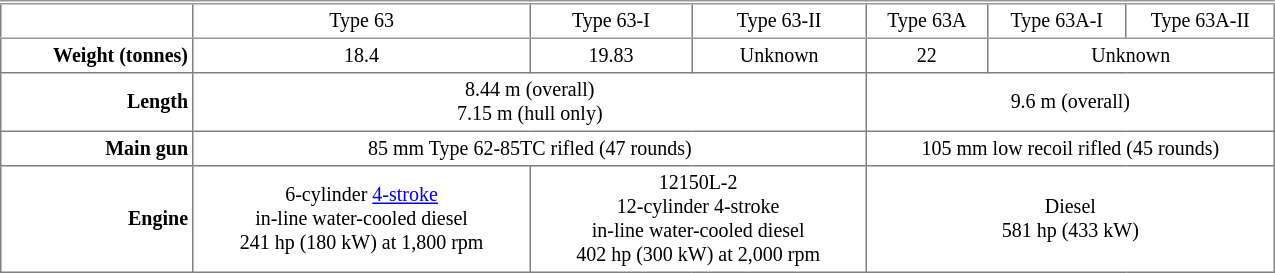<table border="1" cellspacing="0" cellpadding="3"  style="width:850px; border-top:3px double #999; border-collapse:collapse; text-align:left; font-size:smaller;" summary="Characteristics of the Type 63 models">
<tr style="vertical-align:bottom; border-bottom:1px solid #999;">
<th></th>
<td style="text-align:center;">Type 63</td>
<td style="text-align:center;">Type 63-I</td>
<td style="text-align:center;">Type 63-II</td>
<td style="text-align:center;">Type 63A</td>
<td style="text-align:center;">Type 63A-I</td>
<td style="text-align:center;">Type 63A-II</td>
</tr>
<tr>
<th style="text-align:right;">Weight (tonnes)</th>
<td style="text-align:center;">18.4</td>
<td style="text-align:center;">19.83</td>
<td style="text-align:center;">Unknown</td>
<td style="text-align:center;">22</td>
<td colspan=2 style="text-align:center;">Unknown</td>
</tr>
<tr>
<th style="text-align:right;">Length</th>
<td colspan=3 style="text-align:center;">8.44 m (overall) <br> 7.15 m (hull only)</td>
<td colspan=3 style="text-align:center;">9.6 m (overall)</td>
</tr>
<tr>
<th style="text-align:right;">Main gun</th>
<td colspan=3 style="text-align:center;">85 mm Type 62-85TC rifled (47 rounds)</td>
<td colspan=3 style="text-align:center;">105 mm low recoil rifled (45 rounds)</td>
</tr>
<tr>
<th style="text-align:right;">Engine</th>
<td style="text-align:center;">6-cylinder <a href='#'>4-stroke</a> <br> in-line water-cooled diesel <br> 241 hp (180 kW) at 1,800 rpm</td>
<td colspan=2 style="text-align:center;">12150L-2 <br> 12-cylinder 4-stroke <br> in-line water-cooled diesel <br> 402 hp (300 kW) at 2,000 rpm</td>
<td colspan=3 style="text-align:center;">Diesel <br> 581 hp (433 kW)</td>
</tr>
</table>
